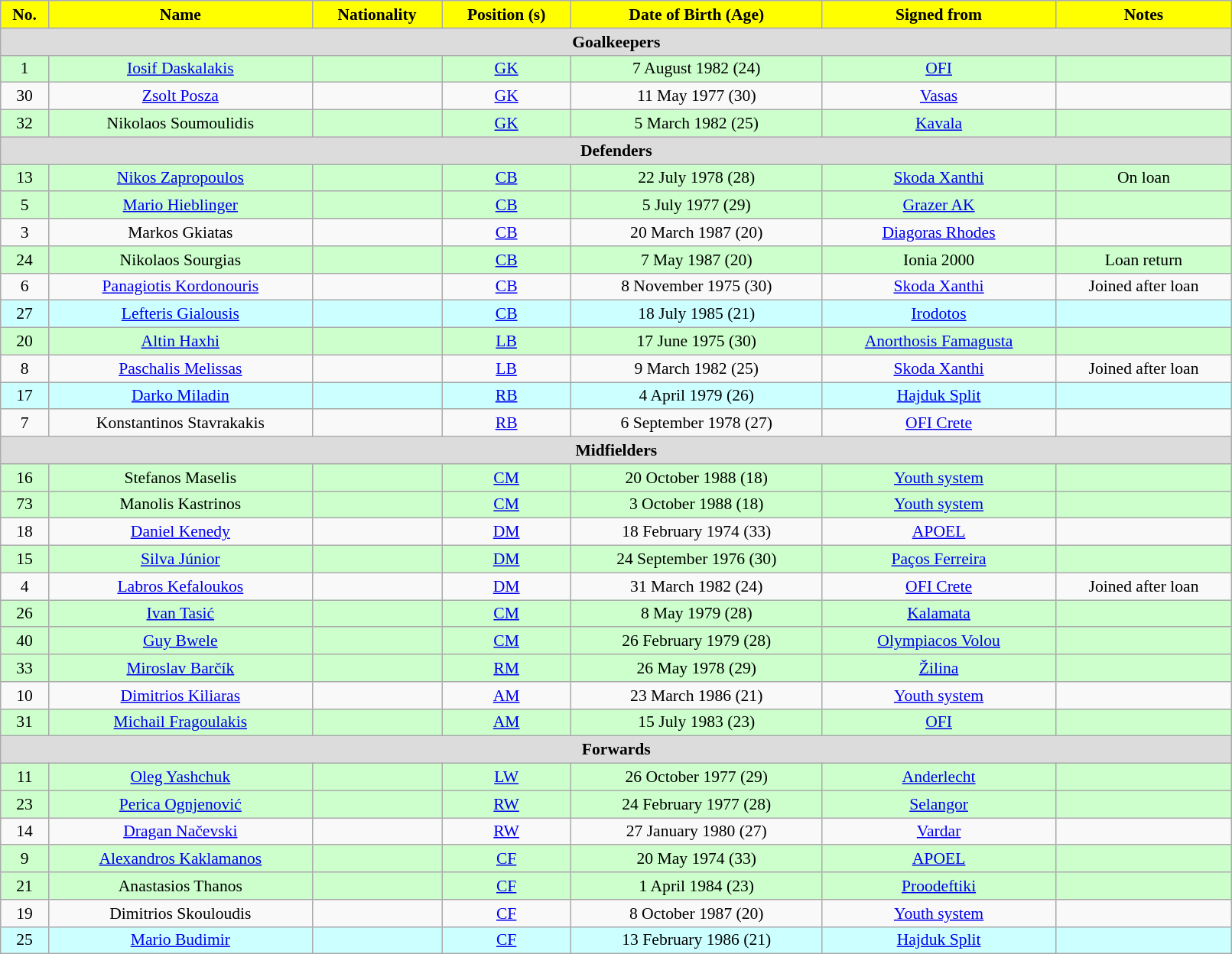<table class="wikitable" style="text-align:center; font-size:90%; width:85%;">
<tr>
<th style="background:yellow; color:black; text-align:center;">No.</th>
<th style="background:yellow; color:black; text-align:center;">Name</th>
<th style="background:yellow; color:black; text-align:center;">Nationality</th>
<th style="background:yellow; color:black; text-align:center;">Position (s)</th>
<th style="background:yellow; color:black; text-align:center;">Date of Birth (Age)</th>
<th style="background:yellow; color:black; text-align:center;">Signed from</th>
<th style="background:yellow; color:black; text-align:center;">Notes</th>
</tr>
<tr>
<th colspan="7" style="background:#dcdcdc; text-align:center;">Goalkeepers</th>
</tr>
<tr>
<th style="background:#CCFFCC; font-weight: normal;">1</th>
<th style="background:#CCFFCC; font-weight: normal;"><a href='#'>Iosif Daskalakis</a></th>
<th style="background:#CCFFCC; font-weight: normal;"></th>
<th style="background:#CCFFCC; font-weight: normal;"><a href='#'>GK</a></th>
<th style="background:#CCFFCC; font-weight: normal;">7 August 1982 (24)</th>
<th style="background:#CCFFCC; font-weight: normal;"> <a href='#'>OFI</a></th>
<th style="background:#CCFFCC; font-weight: normal;"></th>
</tr>
<tr>
<td>30</td>
<td><a href='#'>Zsolt Posza</a></td>
<td></td>
<td><a href='#'>GK</a></td>
<td>11 May 1977 (30)</td>
<td> <a href='#'>Vasas</a></td>
<td></td>
</tr>
<tr>
<th style="background:#CCFFCC; font-weight: normal;">32</th>
<th style="background:#CCFFCC; font-weight: normal;">Nikolaos Soumoulidis</th>
<th style="background:#CCFFCC; font-weight: normal;"></th>
<th style="background:#CCFFCC; font-weight: normal;"><a href='#'>GK</a></th>
<th style="background:#CCFFCC; font-weight: normal;">5 March 1982 (25)</th>
<th style="background:#CCFFCC; font-weight: normal;"> <a href='#'>Kavala</a></th>
<th style="background:#CCFFCC; font-weight: normal;"></th>
</tr>
<tr>
<th colspan="7" style="background:#dcdcdc; text-align:center;">Defenders</th>
</tr>
<tr>
<th style="background:#CCFFCC; font-weight: normal;">13</th>
<th style="background:#CCFFCC; font-weight: normal;"><a href='#'>Nikos Zapropoulos</a></th>
<th style="background:#CCFFCC; font-weight: normal;"></th>
<th style="background:#CCFFCC; font-weight: normal;"><a href='#'>CB</a></th>
<th style="background:#CCFFCC; font-weight: normal;">22 July 1978 (28)</th>
<th style="background:#CCFFCC; font-weight: normal;"> <a href='#'>Skoda Xanthi</a></th>
<th style="background:#CCFFCC; font-weight: normal;">On loan</th>
</tr>
<tr>
<th style="background:#CCFFCC; font-weight: normal;">5</th>
<th style="background:#CCFFCC; font-weight: normal;"><a href='#'>Mario Hieblinger</a></th>
<th style="background:#CCFFCC; font-weight: normal;"></th>
<th style="background:#CCFFCC; font-weight: normal;"><a href='#'>CB</a></th>
<th style="background:#CCFFCC; font-weight: normal;">5 July 1977 (29)</th>
<th style="background:#CCFFCC; font-weight: normal;"> <a href='#'>Grazer AK</a></th>
<th style="background:#CCFFCC; font-weight: normal;"></th>
</tr>
<tr>
<td>3</td>
<td>Markos Gkiatas</td>
<td></td>
<td><a href='#'>CB</a></td>
<td>20 March 1987 (20)</td>
<td> <a href='#'>Diagoras Rhodes</a></td>
<td></td>
</tr>
<tr>
<th style="background:#CCFFCC; font-weight: normal;">24</th>
<th style="background:#CCFFCC; font-weight: normal;">Nikolaos Sourgias</th>
<th style="background:#CCFFCC; font-weight: normal;"></th>
<th style="background:#CCFFCC; font-weight: normal;"><a href='#'>CB</a></th>
<th style="background:#CCFFCC; font-weight: normal;">7 May 1987 (20)</th>
<th style="background:#CCFFCC; font-weight: normal;"> Ionia 2000</th>
<th style="background:#CCFFCC; font-weight: normal;">Loan return</th>
</tr>
<tr>
<td>6</td>
<td><a href='#'>Panagiotis Kordonouris</a></td>
<td></td>
<td><a href='#'>CB</a></td>
<td>8 November 1975 (30)</td>
<td> <a href='#'>Skoda Xanthi</a></td>
<td>Joined after loan</td>
</tr>
<tr>
<th style="background:#CCFFFF; font-weight: normal;">27</th>
<th style="background:#CCFFFF; font-weight: normal;"><a href='#'>Lefteris Gialousis</a></th>
<th style="background:#CCFFFF; font-weight: normal;"></th>
<th style="background:#CCFFFF; font-weight: normal;"><a href='#'>CB</a></th>
<th style="background:#CCFFFF; font-weight: normal;">18 July 1985 (21)</th>
<th style="background:#CCFFFF; font-weight: normal;"> <a href='#'>Irodotos</a></th>
<th style="background:#CCFFFF; font-weight: normal;"></th>
</tr>
<tr>
<th style="background:#CCFFCC; font-weight: normal;">20</th>
<th style="background:#CCFFCC; font-weight: normal;"><a href='#'>Altin Haxhi</a></th>
<th style="background:#CCFFCC; font-weight: normal;"></th>
<th style="background:#CCFFCC; font-weight: normal;"><a href='#'>LB</a></th>
<th style="background:#CCFFCC; font-weight: normal;">17 June 1975 (30)</th>
<th style="background:#CCFFCC; font-weight: normal;"> <a href='#'>Anorthosis Famagusta</a></th>
<th style="background:#CCFFCC; font-weight: normal;"></th>
</tr>
<tr>
<td>8</td>
<td><a href='#'>Paschalis Melissas</a></td>
<td></td>
<td><a href='#'>LB</a></td>
<td>9 March 1982 (25)</td>
<td> <a href='#'>Skoda Xanthi</a></td>
<td>Joined after loan</td>
</tr>
<tr>
<th style="background:#CCFFFF; font-weight: normal;">17</th>
<th style="background:#CCFFFF; font-weight: normal;"><a href='#'>Darko Miladin</a></th>
<th style="background:#CCFFFF; font-weight: normal;"></th>
<th style="background:#CCFFFF; font-weight: normal;"><a href='#'>RB</a></th>
<th style="background:#CCFFFF; font-weight: normal;">4 April 1979 (26)</th>
<th style="background:#CCFFFF; font-weight: normal;"> <a href='#'>Hajduk Split</a></th>
<th style="background:#CCFFFF; font-weight: normal;"></th>
</tr>
<tr>
<td>7</td>
<td>Konstantinos Stavrakakis</td>
<td></td>
<td><a href='#'>RB</a></td>
<td>6 September 1978 (27)</td>
<td> <a href='#'>OFI Crete</a></td>
<td></td>
</tr>
<tr>
<th colspan="7" style="background:#dcdcdc; text-align:center;">Midfielders</th>
</tr>
<tr>
<th style="background:#CCFFCC; font-weight: normal;">16</th>
<th style="background:#CCFFCC; font-weight: normal;">Stefanos Maselis</th>
<th style="background:#CCFFCC; font-weight: normal;"></th>
<th style="background:#CCFFCC; font-weight: normal;"><a href='#'>CM</a></th>
<th style="background:#CCFFCC; font-weight: normal;">20 October 1988 (18)</th>
<th style="background:#CCFFCC; font-weight: normal;"><a href='#'>Youth system</a></th>
<th style="background:#CCFFCC; font-weight: normal;"></th>
</tr>
<tr>
<th style="background:#CCFFCC; font-weight: normal;">73</th>
<th style="background:#CCFFCC; font-weight: normal;">Manolis Kastrinos</th>
<th style="background:#CCFFCC; font-weight: normal;"></th>
<th style="background:#CCFFCC; font-weight: normal;"><a href='#'>CM</a></th>
<th style="background:#CCFFCC; font-weight: normal;">3 October 1988 (18)</th>
<th style="background:#CCFFCC; font-weight: normal;"><a href='#'>Youth system</a></th>
<th style="background:#CCFFCC; font-weight: normal;"></th>
</tr>
<tr>
<td>18</td>
<td><a href='#'>Daniel Kenedy</a></td>
<td> </td>
<td><a href='#'>DM</a></td>
<td>18 February 1974 (33)</td>
<td> <a href='#'>APOEL</a></td>
<td></td>
</tr>
<tr>
<th style="background:#CCFFCC; font-weight: normal;">15</th>
<th style="background:#CCFFCC; font-weight: normal;"><a href='#'>Silva Júnior</a></th>
<th style="background:#CCFFCC; font-weight: normal;"></th>
<th style="background:#CCFFCC; font-weight: normal;"><a href='#'>DM</a></th>
<th style="background:#CCFFCC; font-weight: normal;">24 September 1976 (30)</th>
<th style="background:#CCFFCC; font-weight: normal;"> <a href='#'>Paços Ferreira</a></th>
<th style="background:#CCFFCC; font-weight: normal;"></th>
</tr>
<tr>
<td>4</td>
<td><a href='#'>Labros Kefaloukos</a></td>
<td></td>
<td><a href='#'>DM</a></td>
<td>31 March 1982 (24)</td>
<td> <a href='#'>OFI Crete</a></td>
<td>Joined after loan</td>
</tr>
<tr>
<th style="background:#CCFFCC; font-weight: normal;">26</th>
<th style="background:#CCFFCC; font-weight: normal;"><a href='#'>Ivan Tasić</a></th>
<th style="background:#CCFFCC; font-weight: normal;"></th>
<th style="background:#CCFFCC; font-weight: normal;"><a href='#'>CM</a></th>
<th style="background:#CCFFCC; font-weight: normal;">8 May 1979 (28)</th>
<th style="background:#CCFFCC; font-weight: normal;"> <a href='#'>Kalamata</a></th>
<th style="background:#CCFFCC; font-weight: normal;"></th>
</tr>
<tr>
<th style="background:#CCFFCC; font-weight: normal;">40</th>
<th style="background:#CCFFCC; font-weight: normal;"><a href='#'>Guy Bwele</a></th>
<th style="background:#CCFFCC; font-weight: normal;"></th>
<th style="background:#CCFFCC; font-weight: normal;"><a href='#'>CM</a></th>
<th style="background:#CCFFCC; font-weight: normal;">26 February 1979 (28)</th>
<th style="background:#CCFFCC; font-weight: normal;"> <a href='#'>Olympiacos Volou</a></th>
<th style="background:#CCFFCC; font-weight: normal;"></th>
</tr>
<tr>
<th style="background:#CCFFCC; font-weight: normal;">33</th>
<th style="background:#CCFFCC; font-weight: normal;"><a href='#'>Miroslav Barčík</a></th>
<th style="background:#CCFFCC; font-weight: normal;"></th>
<th style="background:#CCFFCC; font-weight: normal;"><a href='#'>RM</a></th>
<th style="background:#CCFFCC; font-weight: normal;">26 May 1978 (29)</th>
<th style="background:#CCFFCC; font-weight: normal;"> <a href='#'>Žilina</a></th>
<th style="background:#CCFFCC; font-weight: normal;"></th>
</tr>
<tr>
<td>10</td>
<td><a href='#'>Dimitrios Kiliaras</a></td>
<td></td>
<td><a href='#'>AM</a></td>
<td>23 March 1986 (21)</td>
<td><a href='#'>Youth system</a></td>
<td></td>
</tr>
<tr>
<th style="background:#CCFFCC; font-weight: normal;">31</th>
<th style="background:#CCFFCC; font-weight: normal;"><a href='#'>Michail Fragoulakis</a></th>
<th style="background:#CCFFCC; font-weight: normal;"></th>
<th style="background:#CCFFCC; font-weight: normal;"><a href='#'>AM</a></th>
<th style="background:#CCFFCC; font-weight: normal;">15 July 1983 (23)</th>
<th style="background:#CCFFCC; font-weight: normal;"> <a href='#'>OFI</a></th>
<th style="background:#CCFFCC; font-weight: normal;"></th>
</tr>
<tr>
<th colspan="7" style="background:#dcdcdc; text-align:center;">Forwards</th>
</tr>
<tr>
<th style="background:#CCFFCC; font-weight: normal;">11</th>
<th style="background:#CCFFCC; font-weight: normal;"><a href='#'>Oleg Yashchuk</a></th>
<th style="background:#CCFFCC; font-weight: normal;"> </th>
<th style="background:#CCFFCC; font-weight: normal;"><a href='#'>LW</a></th>
<th style="background:#CCFFCC; font-weight: normal;">26 October 1977 (29)</th>
<th style="background:#CCFFCC; font-weight: normal;"> <a href='#'>Anderlecht</a></th>
<th style="background:#CCFFCC; font-weight: normal;"></th>
</tr>
<tr>
<th style="background:#CCFFCC; font-weight: normal;">23</th>
<th style="background:#CCFFCC; font-weight: normal;"><a href='#'>Perica Ognjenović</a></th>
<th style="background:#CCFFCC; font-weight: normal;"></th>
<th style="background:#CCFFCC; font-weight: normal;"><a href='#'>RW</a></th>
<th style="background:#CCFFCC; font-weight: normal;">24 February 1977 (28)</th>
<th style="background:#CCFFCC; font-weight: normal;"> <a href='#'>Selangor</a></th>
<th style="background:#CCFFCC; font-weight: normal;"></th>
</tr>
<tr>
<td>14</td>
<td><a href='#'>Dragan Načevski</a></td>
<td></td>
<td><a href='#'>RW</a></td>
<td>27 January 1980 (27)</td>
<td> <a href='#'>Vardar</a></td>
<td></td>
</tr>
<tr>
<th style="background:#CCFFCC; font-weight: normal;">9</th>
<th style="background:#CCFFCC; font-weight: normal;"><a href='#'>Alexandros Kaklamanos</a></th>
<th style="background:#CCFFCC; font-weight: normal;"></th>
<th style="background:#CCFFCC; font-weight: normal;"><a href='#'>CF</a></th>
<th style="background:#CCFFCC; font-weight: normal;">20 May 1974 (33)</th>
<th style="background:#CCFFCC; font-weight: normal;"> <a href='#'>APOEL</a></th>
<th style="background:#CCFFCC; font-weight: normal;"></th>
</tr>
<tr>
<th style="background:#CCFFCC; font-weight: normal;">21</th>
<th style="background:#CCFFCC; font-weight: normal;">Anastasios Thanos</th>
<th style="background:#CCFFCC; font-weight: normal;"></th>
<th style="background:#CCFFCC; font-weight: normal;"><a href='#'>CF</a></th>
<th style="background:#CCFFCC; font-weight: normal;">1 April 1984 (23)</th>
<th style="background:#CCFFCC; font-weight: normal;"> <a href='#'>Proodeftiki</a></th>
<th style="background:#CCFFCC; font-weight: normal;"></th>
</tr>
<tr>
<td>19</td>
<td>Dimitrios Skouloudis</td>
<td></td>
<td><a href='#'>CF</a></td>
<td>8 October 1987 (20)</td>
<td><a href='#'>Youth system</a></td>
<td></td>
</tr>
<tr>
<th style="background:#CCFFFF; font-weight: normal;">25</th>
<th style="background:#CCFFFF; font-weight: normal;"><a href='#'>Mario Budimir</a></th>
<th style="background:#CCFFFF; font-weight: normal;"></th>
<th style="background:#CCFFFF; font-weight: normal;"><a href='#'>CF</a></th>
<th style="background:#CCFFFF; font-weight: normal;">13 February 1986 (21)</th>
<th style="background:#CCFFFF; font-weight: normal;"> <a href='#'>Hajduk Split</a></th>
<th style="background:#CCFFFF; font-weight: normal;"></th>
</tr>
</table>
